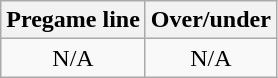<table class="wikitable">
<tr align="center">
<th style=>Pregame line</th>
<th style=>Over/under</th>
</tr>
<tr align="center">
<td>N/A</td>
<td>N/A</td>
</tr>
</table>
